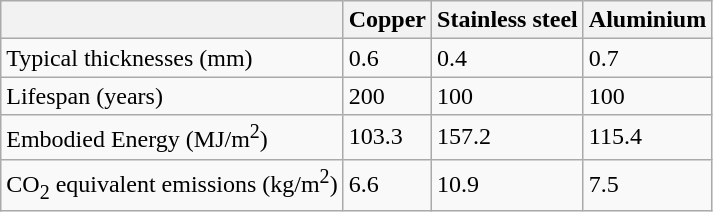<table class="wikitable">
<tr>
<th></th>
<th>Copper</th>
<th>Stainless steel</th>
<th>Aluminium</th>
</tr>
<tr>
<td>Typical thicknesses (mm)</td>
<td>0.6</td>
<td>0.4</td>
<td>0.7</td>
</tr>
<tr>
<td>Lifespan (years)</td>
<td>200</td>
<td>100</td>
<td>100</td>
</tr>
<tr>
<td>Embodied Energy (MJ/m<sup>2</sup>)</td>
<td>103.3</td>
<td>157.2</td>
<td>115.4</td>
</tr>
<tr>
<td>CO<sub>2</sub> equivalent emissions (kg/m<sup>2</sup>)</td>
<td>6.6</td>
<td>10.9</td>
<td>7.5</td>
</tr>
</table>
